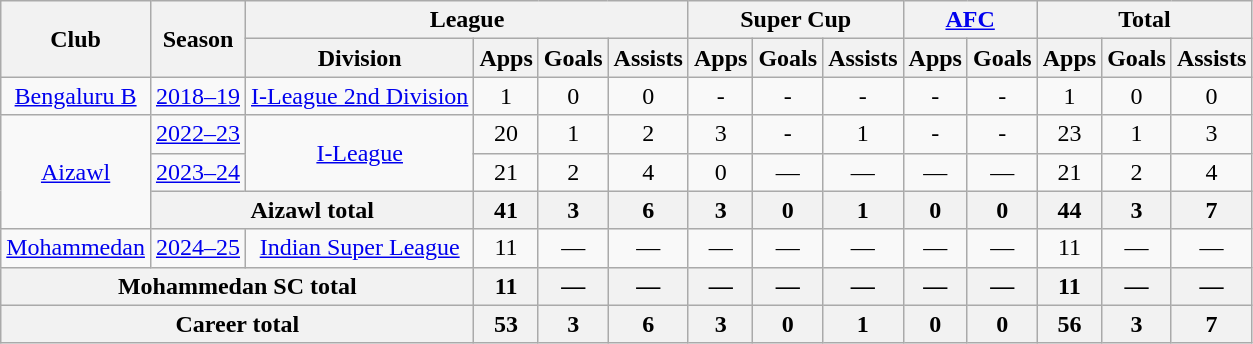<table class=wikitable style=text-align:center>
<tr>
<th rowspan="2">Club</th>
<th rowspan="2">Season</th>
<th colspan="4">League</th>
<th colspan="3">Super Cup</th>
<th colspan="2"><a href='#'>AFC</a></th>
<th colspan="3">Total</th>
</tr>
<tr>
<th>Division</th>
<th>Apps</th>
<th>Goals</th>
<th>Assists</th>
<th>Apps</th>
<th>Goals</th>
<th>Assists</th>
<th>Apps</th>
<th>Goals</th>
<th>Apps</th>
<th>Goals</th>
<th>Assists</th>
</tr>
<tr>
<td rowspan="1"><a href='#'>Bengaluru B</a></td>
<td><a href='#'>2018–19</a></td>
<td rowspan="1"><a href='#'>I-League 2nd Division</a></td>
<td>1</td>
<td>0</td>
<td>0</td>
<td>-</td>
<td>-</td>
<td>-</td>
<td>-</td>
<td>-</td>
<td>1</td>
<td>0</td>
<td>0</td>
</tr>
<tr>
<td rowspan="3"><a href='#'>Aizawl</a></td>
<td><a href='#'>2022–23</a></td>
<td rowspan="2"><a href='#'>I-League</a></td>
<td>20</td>
<td>1</td>
<td>2</td>
<td>3</td>
<td>-</td>
<td>1</td>
<td>-</td>
<td>-</td>
<td>23</td>
<td>1</td>
<td>3</td>
</tr>
<tr>
<td><a href='#'>2023–24</a></td>
<td>21</td>
<td>2</td>
<td>4</td>
<td>0</td>
<td>—</td>
<td>—</td>
<td>—</td>
<td>—</td>
<td>21</td>
<td>2</td>
<td>4</td>
</tr>
<tr>
<th colspan="2">Aizawl total</th>
<th>41</th>
<th>3</th>
<th>6</th>
<th>3</th>
<th>0</th>
<th>1</th>
<th>0</th>
<th>0</th>
<th>44</th>
<th>3</th>
<th>7</th>
</tr>
<tr>
<td rowspan="1"><a href='#'>Mohammedan</a></td>
<td><a href='#'>2024–25</a></td>
<td rowspan="1"><a href='#'>Indian Super League</a></td>
<td>11</td>
<td>—</td>
<td>—</td>
<td>—</td>
<td>—</td>
<td>—</td>
<td>—</td>
<td>—</td>
<td>11</td>
<td>—</td>
<td>—</td>
</tr>
<tr>
<th colspan="3">Mohammedan SC total</th>
<th>11</th>
<th>—</th>
<th>—</th>
<th>—</th>
<th>—</th>
<th>—</th>
<th>—</th>
<th>—</th>
<th>11</th>
<th>—</th>
<th>—</th>
</tr>
<tr>
<th colspan="3">Career total</th>
<th>53</th>
<th>3</th>
<th>6</th>
<th>3</th>
<th>0</th>
<th>1</th>
<th>0</th>
<th>0</th>
<th>56</th>
<th>3</th>
<th>7</th>
</tr>
</table>
